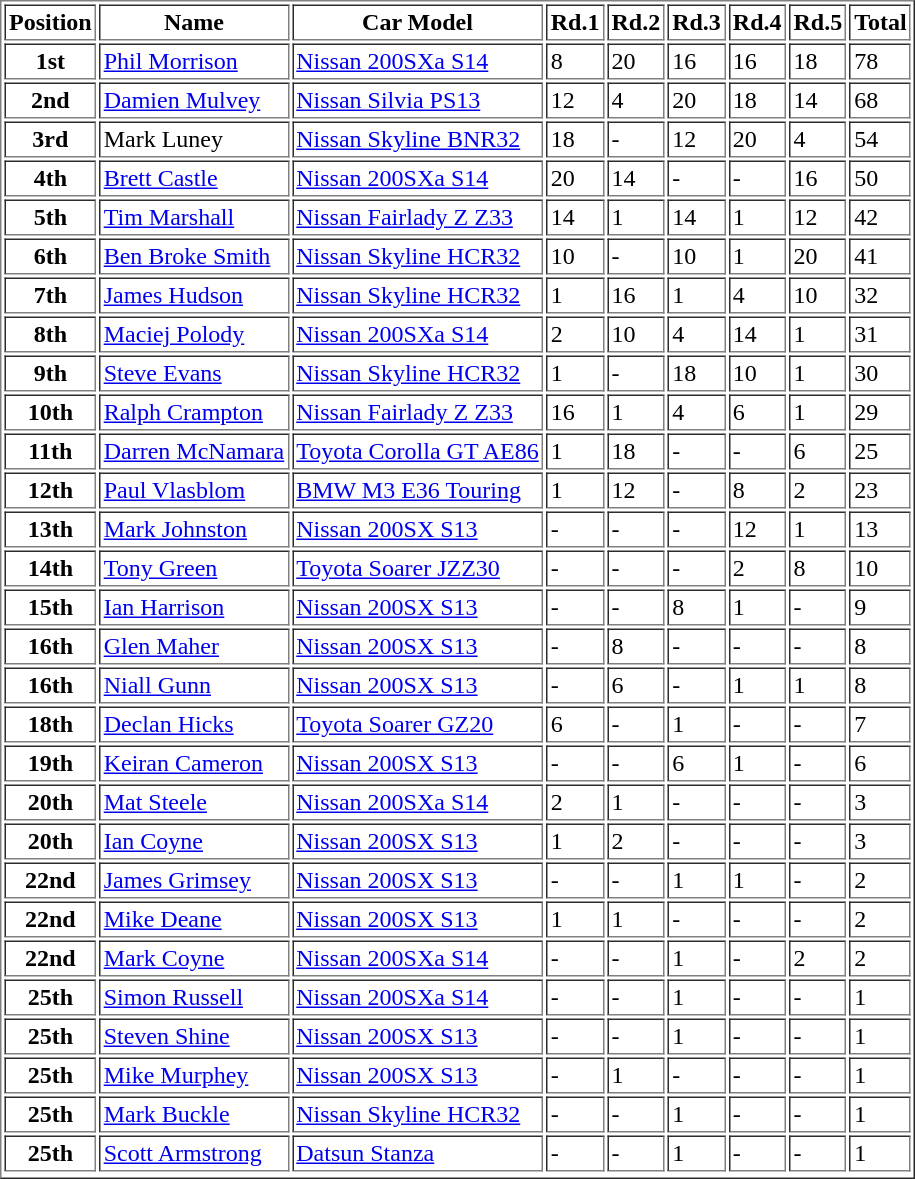<table border="1" cellpadding="2">
<tr>
<th>Position</th>
<th>Name</th>
<th>Car Model</th>
<th>Rd.1</th>
<th>Rd.2</th>
<th>Rd.3</th>
<th>Rd.4</th>
<th>Rd.5</th>
<th>Total</th>
</tr>
<tr>
<th>1st</th>
<td><a href='#'>Phil Morrison</a></td>
<td><a href='#'>Nissan 200SXa S14</a></td>
<td>8</td>
<td>20</td>
<td>16</td>
<td>16</td>
<td>18</td>
<td>78</td>
</tr>
<tr>
<th>2nd</th>
<td><a href='#'>Damien Mulvey</a></td>
<td><a href='#'>Nissan Silvia PS13</a></td>
<td>12</td>
<td>4</td>
<td>20</td>
<td>18</td>
<td>14</td>
<td>68</td>
</tr>
<tr>
<th>3rd</th>
<td>Mark Luney</td>
<td><a href='#'>Nissan Skyline BNR32</a></td>
<td>18</td>
<td>-</td>
<td>12</td>
<td>20</td>
<td>4</td>
<td>54</td>
</tr>
<tr>
<th>4th</th>
<td><a href='#'>Brett Castle</a></td>
<td><a href='#'>Nissan 200SXa S14</a></td>
<td>20</td>
<td>14</td>
<td>-</td>
<td>-</td>
<td>16</td>
<td>50</td>
</tr>
<tr>
<th>5th</th>
<td><a href='#'>Tim Marshall</a></td>
<td><a href='#'>Nissan Fairlady Z Z33</a></td>
<td>14</td>
<td>1</td>
<td>14</td>
<td>1</td>
<td>12</td>
<td>42</td>
</tr>
<tr>
<th>6th</th>
<td><a href='#'>Ben Broke Smith</a></td>
<td><a href='#'>Nissan Skyline HCR32</a></td>
<td>10</td>
<td>-</td>
<td>10</td>
<td>1</td>
<td>20</td>
<td>41</td>
</tr>
<tr>
<th>7th</th>
<td><a href='#'>James Hudson</a></td>
<td><a href='#'>Nissan Skyline HCR32</a></td>
<td>1</td>
<td>16</td>
<td>1</td>
<td>4</td>
<td>10</td>
<td>32</td>
</tr>
<tr>
<th>8th</th>
<td><a href='#'>Maciej Polody</a></td>
<td><a href='#'>Nissan 200SXa S14</a></td>
<td>2</td>
<td>10</td>
<td>4</td>
<td>14</td>
<td>1</td>
<td>31</td>
</tr>
<tr>
<th>9th</th>
<td><a href='#'>Steve Evans</a></td>
<td><a href='#'>Nissan Skyline HCR32</a></td>
<td>1</td>
<td>-</td>
<td>18</td>
<td>10</td>
<td>1</td>
<td>30</td>
</tr>
<tr>
<th>10th</th>
<td><a href='#'>Ralph Crampton</a></td>
<td><a href='#'>Nissan Fairlady Z Z33</a></td>
<td>16</td>
<td>1</td>
<td>4</td>
<td>6</td>
<td>1</td>
<td>29</td>
</tr>
<tr>
<th>11th</th>
<td><a href='#'>Darren McNamara</a></td>
<td><a href='#'>Toyota Corolla GT AE86</a></td>
<td>1</td>
<td>18</td>
<td>-</td>
<td>-</td>
<td>6</td>
<td>25</td>
</tr>
<tr>
<th>12th</th>
<td><a href='#'>Paul Vlasblom</a></td>
<td><a href='#'>BMW M3 E36 Touring</a></td>
<td>1</td>
<td>12</td>
<td>-</td>
<td>8</td>
<td>2</td>
<td>23</td>
</tr>
<tr>
<th>13th</th>
<td><a href='#'>Mark Johnston</a></td>
<td><a href='#'>Nissan 200SX S13</a></td>
<td>-</td>
<td>-</td>
<td>-</td>
<td>12</td>
<td>1</td>
<td>13</td>
</tr>
<tr>
<th>14th</th>
<td><a href='#'>Tony Green</a></td>
<td><a href='#'>Toyota Soarer JZZ30</a></td>
<td>-</td>
<td>-</td>
<td>-</td>
<td>2</td>
<td>8</td>
<td>10</td>
</tr>
<tr>
<th>15th</th>
<td><a href='#'>Ian Harrison</a></td>
<td><a href='#'>Nissan 200SX S13</a></td>
<td>-</td>
<td>-</td>
<td>8</td>
<td>1</td>
<td>-</td>
<td>9</td>
</tr>
<tr>
<th>16th</th>
<td><a href='#'>Glen Maher</a></td>
<td><a href='#'>Nissan 200SX S13</a></td>
<td>-</td>
<td>8</td>
<td>-</td>
<td>-</td>
<td>-</td>
<td>8</td>
</tr>
<tr>
<th>16th</th>
<td><a href='#'>Niall Gunn</a></td>
<td><a href='#'>Nissan 200SX S13</a></td>
<td>-</td>
<td>6</td>
<td>-</td>
<td>1</td>
<td>1</td>
<td>8</td>
</tr>
<tr>
<th>18th</th>
<td><a href='#'>Declan Hicks</a></td>
<td><a href='#'>Toyota Soarer GZ20</a></td>
<td>6</td>
<td>-</td>
<td>1</td>
<td>-</td>
<td>-</td>
<td>7</td>
</tr>
<tr>
<th>19th</th>
<td><a href='#'>Keiran Cameron</a></td>
<td><a href='#'>Nissan 200SX S13</a></td>
<td>-</td>
<td>-</td>
<td>6</td>
<td>1</td>
<td>-</td>
<td>6</td>
</tr>
<tr>
<th>20th</th>
<td><a href='#'>Mat Steele</a></td>
<td><a href='#'>Nissan 200SXa S14</a></td>
<td>2</td>
<td>1</td>
<td>-</td>
<td>-</td>
<td>-</td>
<td>3</td>
</tr>
<tr>
<th>20th</th>
<td><a href='#'>Ian Coyne</a></td>
<td><a href='#'>Nissan 200SX S13</a></td>
<td>1</td>
<td>2</td>
<td>-</td>
<td>-</td>
<td>-</td>
<td>3</td>
</tr>
<tr>
<th>22nd</th>
<td><a href='#'>James Grimsey</a></td>
<td><a href='#'>Nissan 200SX S13</a></td>
<td>-</td>
<td>-</td>
<td>1</td>
<td>1</td>
<td>-</td>
<td>2</td>
</tr>
<tr>
<th>22nd</th>
<td><a href='#'>Mike Deane</a></td>
<td><a href='#'>Nissan 200SX S13</a></td>
<td>1</td>
<td>1</td>
<td>-</td>
<td>-</td>
<td>-</td>
<td>2</td>
</tr>
<tr>
<th>22nd</th>
<td><a href='#'>Mark Coyne</a></td>
<td><a href='#'>Nissan 200SXa S14</a></td>
<td>-</td>
<td>-</td>
<td>1</td>
<td>-</td>
<td>2</td>
<td>2</td>
</tr>
<tr>
<th>25th</th>
<td><a href='#'>Simon Russell</a></td>
<td><a href='#'>Nissan 200SXa S14</a></td>
<td>-</td>
<td>-</td>
<td>1</td>
<td>-</td>
<td>-</td>
<td>1</td>
</tr>
<tr>
<th>25th</th>
<td><a href='#'>Steven Shine</a></td>
<td><a href='#'>Nissan 200SX S13</a></td>
<td>-</td>
<td>-</td>
<td>1</td>
<td>-</td>
<td>-</td>
<td>1</td>
</tr>
<tr>
<th>25th</th>
<td><a href='#'>Mike Murphey</a></td>
<td><a href='#'>Nissan 200SX S13</a></td>
<td>-</td>
<td>1</td>
<td>-</td>
<td>-</td>
<td>-</td>
<td>1</td>
</tr>
<tr>
<th>25th</th>
<td><a href='#'>Mark Buckle</a></td>
<td><a href='#'>Nissan Skyline HCR32</a></td>
<td>-</td>
<td>-</td>
<td>1</td>
<td>-</td>
<td>-</td>
<td>1</td>
</tr>
<tr>
<th>25th</th>
<td><a href='#'>Scott Armstrong</a></td>
<td><a href='#'>Datsun Stanza</a></td>
<td>-</td>
<td>-</td>
<td>1</td>
<td>-</td>
<td>-</td>
<td>1</td>
</tr>
<tr>
</tr>
</table>
